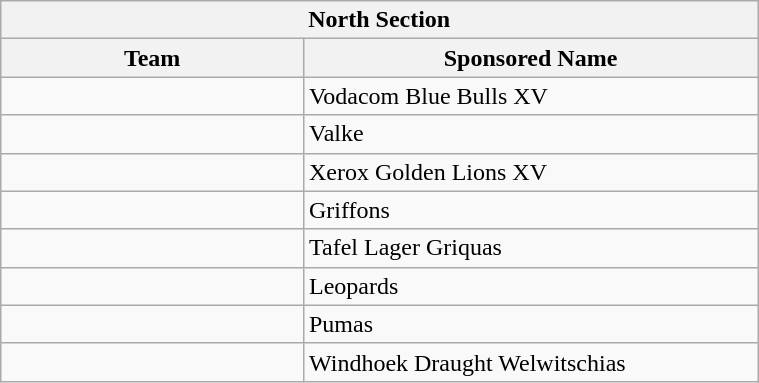<table class="wikitable collapsible sortable" style="text-align:left; font-size:100%; width:40%;">
<tr>
<th colspan="100%" align=center>North Section</th>
</tr>
<tr>
<th width="40%">Team</th>
<th width="60%">Sponsored Name</th>
</tr>
<tr>
<td></td>
<td>Vodacom Blue Bulls XV</td>
</tr>
<tr>
<td></td>
<td>Valke</td>
</tr>
<tr>
<td></td>
<td>Xerox Golden Lions XV</td>
</tr>
<tr>
<td></td>
<td>Griffons</td>
</tr>
<tr>
<td></td>
<td>Tafel Lager Griquas</td>
</tr>
<tr>
<td></td>
<td>Leopards</td>
</tr>
<tr>
<td></td>
<td>Pumas</td>
</tr>
<tr>
<td></td>
<td>Windhoek Draught Welwitschias</td>
</tr>
</table>
